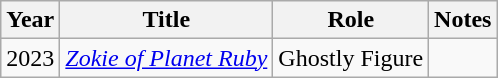<table class="wikitable sortable">
<tr>
<th>Year</th>
<th>Title</th>
<th>Role</th>
<th>Notes</th>
</tr>
<tr>
<td>2023</td>
<td><em><a href='#'>Zokie of Planet Ruby</a></em></td>
<td>Ghostly Figure</td>
<td></td>
</tr>
</table>
